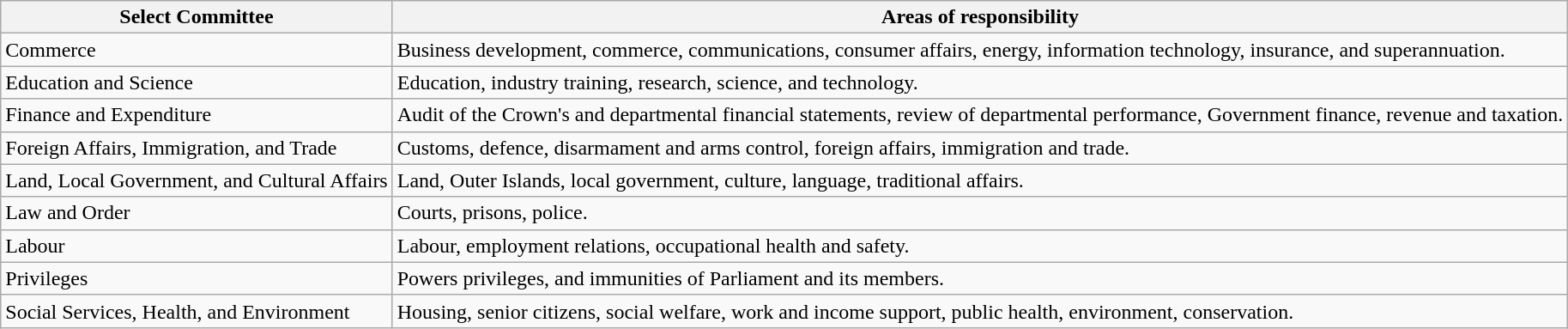<table class="wikitable">
<tr>
<th>Select Committee</th>
<th>Areas of responsibility</th>
</tr>
<tr>
<td>Commerce</td>
<td>Business development, commerce, communications, consumer affairs, energy, information technology, insurance, and superannuation.</td>
</tr>
<tr>
<td>Education and Science</td>
<td>Education, industry training, research, science, and technology.</td>
</tr>
<tr>
<td>Finance and Expenditure</td>
<td>Audit of the Crown's and departmental financial statements, review of departmental performance, Government finance, revenue and taxation.</td>
</tr>
<tr>
<td>Foreign Affairs, Immigration, and Trade</td>
<td>Customs, defence, disarmament and arms control, foreign affairs, immigration and trade.</td>
</tr>
<tr>
<td>Land, Local Government, and Cultural Affairs</td>
<td>Land, Outer Islands, local government, culture, language, traditional affairs.</td>
</tr>
<tr>
<td>Law and Order</td>
<td>Courts, prisons, police.</td>
</tr>
<tr>
<td>Labour</td>
<td>Labour, employment relations, occupational health and safety.</td>
</tr>
<tr>
<td>Privileges</td>
<td>Powers privileges, and immunities of Parliament and its members.</td>
</tr>
<tr>
<td>Social Services, Health, and Environment</td>
<td>Housing, senior citizens, social welfare, work and income support, public health, environment, conservation.</td>
</tr>
</table>
